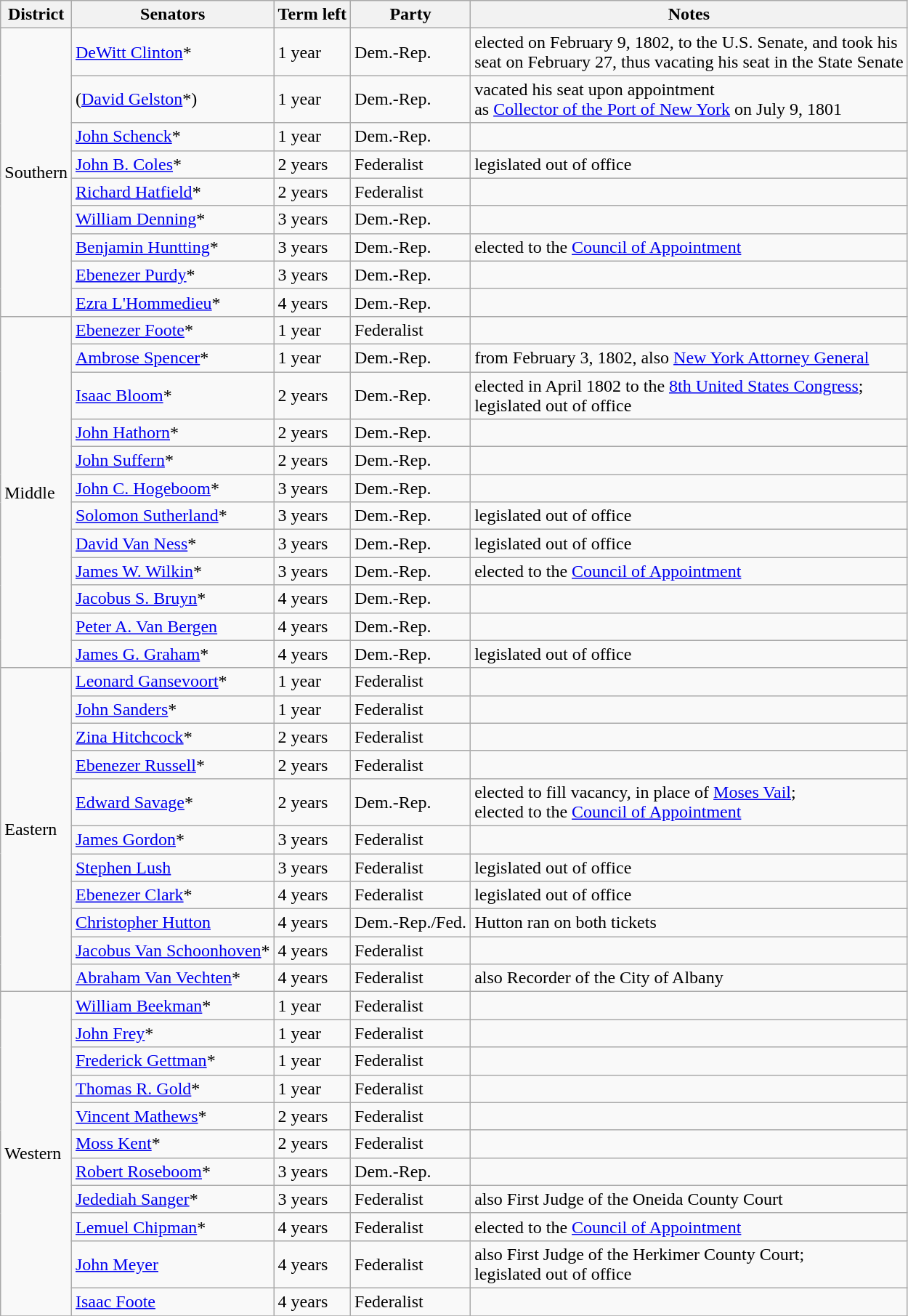<table class=wikitable>
<tr>
<th>District</th>
<th>Senators</th>
<th>Term left</th>
<th>Party</th>
<th>Notes</th>
</tr>
<tr>
<td rowspan="9">Southern</td>
<td><a href='#'>DeWitt Clinton</a>*</td>
<td>1 year</td>
<td>Dem.-Rep.</td>
<td>elected on February 9, 1802, to the U.S. Senate, and took his <br>seat on February 27, thus vacating his seat in the State Senate</td>
</tr>
<tr>
<td>(<a href='#'>David Gelston</a>*)</td>
<td>1 year</td>
<td>Dem.-Rep.</td>
<td>vacated his seat upon appointment <br>as <a href='#'>Collector of the Port of New York</a> on July 9, 1801</td>
</tr>
<tr>
<td><a href='#'>John Schenck</a>*</td>
<td>1 year</td>
<td>Dem.-Rep.</td>
<td></td>
</tr>
<tr>
<td><a href='#'>John B. Coles</a>*</td>
<td>2 years</td>
<td>Federalist</td>
<td>legislated out of office</td>
</tr>
<tr>
<td><a href='#'>Richard Hatfield</a>*</td>
<td>2 years</td>
<td>Federalist</td>
<td></td>
</tr>
<tr>
<td><a href='#'>William Denning</a>*</td>
<td>3 years</td>
<td>Dem.-Rep.</td>
<td></td>
</tr>
<tr>
<td><a href='#'>Benjamin Huntting</a>*</td>
<td>3 years</td>
<td>Dem.-Rep.</td>
<td>elected to the <a href='#'>Council of Appointment</a></td>
</tr>
<tr>
<td><a href='#'>Ebenezer Purdy</a>*</td>
<td>3 years</td>
<td>Dem.-Rep.</td>
<td></td>
</tr>
<tr>
<td><a href='#'>Ezra L'Hommedieu</a>*</td>
<td>4 years</td>
<td>Dem.-Rep.</td>
<td></td>
</tr>
<tr>
<td rowspan="12">Middle</td>
<td><a href='#'>Ebenezer Foote</a>*</td>
<td>1 year</td>
<td>Federalist</td>
<td></td>
</tr>
<tr>
<td><a href='#'>Ambrose Spencer</a>*</td>
<td>1 year</td>
<td>Dem.-Rep.</td>
<td>from February 3, 1802, also <a href='#'>New York Attorney General</a></td>
</tr>
<tr>
<td><a href='#'>Isaac Bloom</a>*</td>
<td>2 years</td>
<td>Dem.-Rep.</td>
<td>elected in April 1802 to the <a href='#'>8th United States Congress</a>; <br>legislated out of office</td>
</tr>
<tr>
<td><a href='#'>John Hathorn</a>*</td>
<td>2 years</td>
<td>Dem.-Rep.</td>
<td></td>
</tr>
<tr>
<td><a href='#'>John Suffern</a>*</td>
<td>2 years</td>
<td>Dem.-Rep.</td>
<td></td>
</tr>
<tr>
<td><a href='#'>John C. Hogeboom</a>*</td>
<td>3 years</td>
<td>Dem.-Rep.</td>
<td></td>
</tr>
<tr>
<td><a href='#'>Solomon Sutherland</a>*</td>
<td>3 years</td>
<td>Dem.-Rep.</td>
<td>legislated out of office</td>
</tr>
<tr>
<td><a href='#'>David Van Ness</a>*</td>
<td>3 years</td>
<td>Dem.-Rep.</td>
<td>legislated out of office</td>
</tr>
<tr>
<td><a href='#'>James W. Wilkin</a>*</td>
<td>3 years</td>
<td>Dem.-Rep.</td>
<td>elected to the <a href='#'>Council of Appointment</a></td>
</tr>
<tr>
<td><a href='#'>Jacobus S. Bruyn</a>*</td>
<td>4 years</td>
<td>Dem.-Rep.</td>
<td></td>
</tr>
<tr>
<td><a href='#'>Peter A. Van Bergen</a></td>
<td>4 years</td>
<td>Dem.-Rep.</td>
<td></td>
</tr>
<tr>
<td><a href='#'>James G. Graham</a>*</td>
<td>4 years</td>
<td>Dem.-Rep.</td>
<td>legislated out of office</td>
</tr>
<tr>
<td rowspan="11">Eastern</td>
<td><a href='#'>Leonard Gansevoort</a>*</td>
<td>1 year</td>
<td>Federalist</td>
<td></td>
</tr>
<tr>
<td><a href='#'>John Sanders</a>*</td>
<td>1 year</td>
<td>Federalist</td>
<td></td>
</tr>
<tr>
<td><a href='#'>Zina Hitchcock</a>*</td>
<td>2 years</td>
<td>Federalist</td>
<td></td>
</tr>
<tr>
<td><a href='#'>Ebenezer Russell</a>*</td>
<td>2 years</td>
<td>Federalist</td>
<td></td>
</tr>
<tr>
<td><a href='#'>Edward Savage</a>*</td>
<td>2 years</td>
<td>Dem.-Rep.</td>
<td>elected to fill vacancy, in place of <a href='#'>Moses Vail</a>; <br>elected to the <a href='#'>Council of Appointment</a></td>
</tr>
<tr>
<td><a href='#'>James Gordon</a>*</td>
<td>3 years</td>
<td>Federalist</td>
<td></td>
</tr>
<tr>
<td><a href='#'>Stephen Lush</a></td>
<td>3 years</td>
<td>Federalist</td>
<td>legislated out of office</td>
</tr>
<tr>
<td><a href='#'>Ebenezer Clark</a>*</td>
<td>4 years</td>
<td>Federalist</td>
<td>legislated out of office</td>
</tr>
<tr>
<td><a href='#'>Christopher Hutton</a></td>
<td>4 years</td>
<td>Dem.-Rep./Fed.</td>
<td>Hutton ran on both tickets</td>
</tr>
<tr>
<td nowrap><a href='#'>Jacobus Van Schoonhoven</a>*</td>
<td>4 years</td>
<td>Federalist</td>
<td></td>
</tr>
<tr>
<td><a href='#'>Abraham Van Vechten</a>*</td>
<td>4 years</td>
<td>Federalist</td>
<td>also Recorder of the City of Albany</td>
</tr>
<tr>
<td rowspan="11">Western</td>
<td><a href='#'>William Beekman</a>*</td>
<td>1 year</td>
<td>Federalist</td>
<td></td>
</tr>
<tr>
<td><a href='#'>John Frey</a>*</td>
<td>1 year</td>
<td>Federalist</td>
<td></td>
</tr>
<tr>
<td><a href='#'>Frederick Gettman</a>*</td>
<td>1 year</td>
<td>Federalist</td>
<td></td>
</tr>
<tr>
<td><a href='#'>Thomas R. Gold</a>*</td>
<td>1 year</td>
<td>Federalist</td>
<td></td>
</tr>
<tr>
<td><a href='#'>Vincent Mathews</a>*</td>
<td>2 years</td>
<td>Federalist</td>
<td></td>
</tr>
<tr>
<td><a href='#'>Moss Kent</a>*</td>
<td>2 years</td>
<td>Federalist</td>
<td></td>
</tr>
<tr>
<td><a href='#'>Robert Roseboom</a>*</td>
<td>3 years</td>
<td>Dem.-Rep.</td>
<td></td>
</tr>
<tr>
<td><a href='#'>Jedediah Sanger</a>*</td>
<td>3 years</td>
<td>Federalist</td>
<td>also First Judge of the Oneida County Court</td>
</tr>
<tr>
<td><a href='#'>Lemuel Chipman</a>*</td>
<td>4 years</td>
<td>Federalist</td>
<td>elected to the <a href='#'>Council of Appointment</a></td>
</tr>
<tr>
<td><a href='#'>John Meyer</a></td>
<td>4 years</td>
<td>Federalist</td>
<td>also First Judge of the Herkimer County Court; <br>legislated out of office</td>
</tr>
<tr>
<td><a href='#'>Isaac Foote</a></td>
<td>4 years</td>
<td>Federalist</td>
<td></td>
</tr>
<tr>
</tr>
</table>
